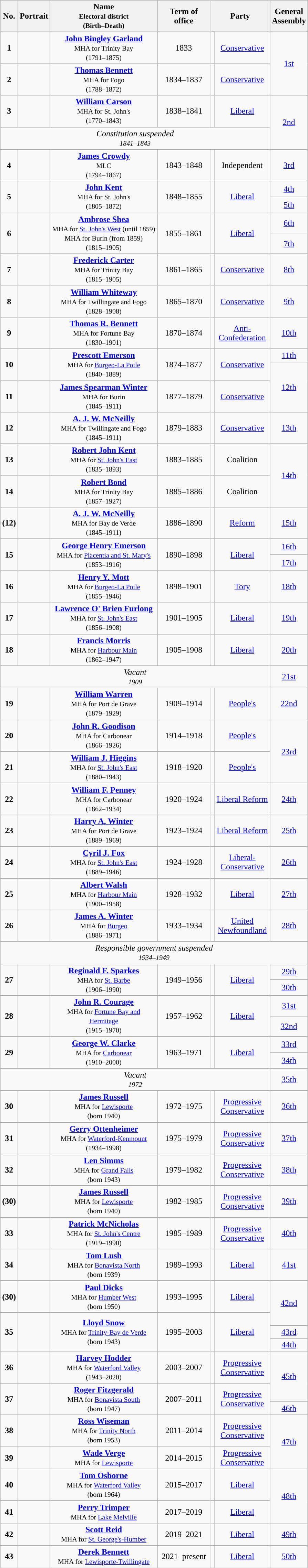<table class="wikitable" style="text-align:center">
<tr>
<th>No.</th>
<th>Portrait</th>
<th width="200px">Name<br><small>Electoral district<br>(Birth–Death)</small></th>
<th width="95px">Term of office</th>
<th colspan="2">Party</th>
<th>General Assembly</th>
</tr>
<tr>
<td><strong>1</strong></td>
<td></td>
<td><strong><a href='#'>John Bingley Garland</a></strong><br><small>MHA for Trinity Bay</small><br><small>(1791–1875)</small></td>
<td>1833</td>
<td style="width:1px; background:"></td>
<td width="100px"><a href='#'>Conservative</a></td>
<td rowspan="2" width="50px"><a href='#'>1st</a></td>
</tr>
<tr>
<td><strong>2</strong></td>
<td></td>
<td><strong><a href='#'>Thomas Bennett</a></strong><br><small>MHA for Fogo</small><br><small>(1788–1872)</small></td>
<td>1834–1837</td>
<td style="width:1px; background:"></td>
<td><a href='#'>Conservative</a></td>
</tr>
<tr>
<td><strong>3</strong></td>
<td></td>
<td><strong><a href='#'>William Carson</a></strong><br><small>MHA for St. John's</small><br><small>(1770–1843)</small></td>
<td>1838–1841</td>
<td style="width:1px; background:"></td>
<td><a href='#'>Liberal</a></td>
<td rowspan="2"><a href='#'>2nd</a></td>
</tr>
<tr>
<td colspan="6"><em>Constitution suspended<br><small>1841–1843</small></em></td>
</tr>
<tr>
<td><strong>4</strong></td>
<td></td>
<td><strong><a href='#'>James Crowdy</a></strong><br><small>MLC</small><br><small>(1794–1867)</small></td>
<td>1843–1848</td>
<td style="width:1px; background:"></td>
<td>Independent</td>
<td><a href='#'>3rd</a></td>
</tr>
<tr>
<td rowspan="2"><strong>5</strong></td>
<td rowspan="2"></td>
<td rowspan="2"><a href='#'><strong>John Kent</strong></a><br><small>MHA for St. John's</small><br><small>(1805–1872)</small></td>
<td rowspan="2">1848–1855</td>
<td rowspan="2" style="width:1px; background:"></td>
<td rowspan="2"><a href='#'>Liberal</a></td>
<td><a href='#'>4th</a></td>
</tr>
<tr>
<td><a href='#'>5th</a></td>
</tr>
<tr>
<td rowspan="2"><strong>6</strong></td>
<td rowspan="2"></td>
<td rowspan="2"><strong><a href='#'>Ambrose Shea</a></strong><br><small>MHA for <a href='#'>St. John's West</a> (until 1859)<br>MHA for Burin (from 1859)</small><br><small>(1815–1905)</small></td>
<td rowspan="2">1855–1861</td>
<td rowspan="2" style="width:1px; background:"></td>
<td rowspan="2"><a href='#'>Liberal</a></td>
<td><a href='#'>6th</a></td>
</tr>
<tr>
<td><a href='#'>7th</a></td>
</tr>
<tr>
<td><strong>7</strong></td>
<td></td>
<td><strong><a href='#'>Frederick Carter</a></strong><br><small>MHA for Trinity Bay</small><br><small>(1815–1905)</small></td>
<td>1861–1865</td>
<td style="width:1px; background:"></td>
<td><a href='#'>Conservative</a></td>
<td><a href='#'>8th</a></td>
</tr>
<tr>
<td><strong>8</strong></td>
<td></td>
<td><strong><a href='#'>William Whiteway</a></strong><br><small>MHA for Twillingate and Fogo</small><br><small>(1828–1908)</small></td>
<td>1865–1870</td>
<td style="width:1px; background:"></td>
<td><a href='#'>Conservative</a></td>
<td><a href='#'>9th</a></td>
</tr>
<tr>
<td><strong>9</strong></td>
<td></td>
<td><strong><a href='#'>Thomas R. Bennett</a></strong><br><small>MHA for Fortune Bay</small><br><small>(1830–1901)</small></td>
<td>1870–1874</td>
<td style="width:1px; background:"></td>
<td><a href='#'>Anti-Confederation</a></td>
<td><a href='#'>10th</a></td>
</tr>
<tr>
<td rowspan="2"><strong>10</strong></td>
<td rowspan="2"></td>
<td rowspan="2"><strong><a href='#'>Prescott Emerson</a></strong><br><small>MHA for <a href='#'>Burgeo-La Poile</a></small><br><small>(1840–1889)</small></td>
<td rowspan="2">1874–1877</td>
<td rowspan="2" style="width:1px; background:"></td>
<td rowspan="2"><a href='#'>Conservative</a></td>
<td><a href='#'>11th</a></td>
</tr>
<tr>
<td rowspan="2"><a href='#'>12th</a></td>
</tr>
<tr>
<td><strong>11</strong></td>
<td></td>
<td><strong><a href='#'>James Spearman Winter</a></strong><br><small>MHA for Burin</small><br><small>(1845–1911)</small></td>
<td>1877–1879</td>
<td style="width:1px; background:"></td>
<td><a href='#'>Conservative</a></td>
</tr>
<tr>
<td><strong>12</strong></td>
<td></td>
<td><strong><a href='#'>A. J. W. McNeilly</a></strong><br><small>MHA for Twillingate and Fogo</small><br><small>(1845–1911)</small></td>
<td>1879–1883</td>
<td style="width:1px; background:"></td>
<td><a href='#'>Conservative</a></td>
<td><a href='#'>13th</a></td>
</tr>
<tr>
<td><strong>13</strong></td>
<td></td>
<td><strong><a href='#'>Robert John Kent</a></strong><br><small>MHA for <a href='#'>St. John's East</a></small><br><small>(1835–1893)</small></td>
<td>1883–1885</td>
<td style="width:1px; background:"></td>
<td>Coalition</td>
<td rowspan="2"><a href='#'>14th</a></td>
</tr>
<tr>
<td><strong>14</strong></td>
<td></td>
<td><strong><a href='#'>Robert Bond</a></strong><br><small>MHA for Trinity Bay</small><br><small>(1857–1927)</small></td>
<td>1885–1886</td>
<td style="width:1px; background:"></td>
<td>Coalition</td>
</tr>
<tr>
<td><strong>(12)</strong></td>
<td></td>
<td><strong><a href='#'>A. J. W. McNeilly</a></strong><br><small>MHA for Bay de Verde</small><br><small>(1845–1911)</small></td>
<td>1886–1890</td>
<td style="width:1px; background:"></td>
<td><a href='#'>Reform</a></td>
<td><a href='#'>15th</a></td>
</tr>
<tr>
<td rowspan="2"><strong>15</strong></td>
<td rowspan="2"></td>
<td rowspan="2"><a href='#'><strong>George Henry Emerson</strong></a><br><small>MHA for <a href='#'>Placentia and St. Mary's</a></small><br><small>(1853–1916)</small></td>
<td rowspan="2">1890–1898</td>
<td rowspan="2" style="width:1px; background:"></td>
<td rowspan="2"><a href='#'>Liberal</a></td>
<td><a href='#'>16th</a></td>
</tr>
<tr>
<td><a href='#'>17th</a></td>
</tr>
<tr>
<td><strong>16</strong></td>
<td></td>
<td><strong><a href='#'>Henry Y. Mott</a></strong><br><small>MHA for <a href='#'>Burgeo-La Poile</a></small><br><small>(1855–1946)</small></td>
<td>1898–1901</td>
<td style="width:1px; background:"></td>
<td><a href='#'>Tory</a></td>
<td><a href='#'>18th</a></td>
</tr>
<tr>
<td><strong>17</strong></td>
<td></td>
<td><strong><a href='#'>Lawrence O' Brien Furlong</a></strong><br><small>MHA for <a href='#'>St. John's East</a></small><br><small>(1856–1908)</small></td>
<td>1901–1905</td>
<td style="width:1px; background:"></td>
<td><a href='#'>Liberal</a></td>
<td><a href='#'>19th</a></td>
</tr>
<tr>
<td><strong>18</strong></td>
<td></td>
<td><strong><a href='#'>Francis Morris</a></strong><br><small>MHA for <a href='#'>Harbour Main</a></small><br><small>(1862–1947)</small></td>
<td>1905–1908</td>
<td style="width:1px; background:"></td>
<td><a href='#'>Liberal</a></td>
<td><a href='#'>20th</a></td>
</tr>
<tr>
<td colspan="6"><em>Vacant<br><small>1909</small></em></td>
<td><a href='#'>21st</a></td>
</tr>
<tr>
<td><strong>19</strong></td>
<td></td>
<td><a href='#'><strong>William Warren</strong></a><br><small>MHA for Port de Grave</small><br><small>(1879–1929)</small></td>
<td>1909–1914</td>
<td style="width:1px; background:"></td>
<td><a href='#'>People's</a></td>
<td><a href='#'>22nd</a></td>
</tr>
<tr>
<td><strong>20</strong></td>
<td></td>
<td><strong><a href='#'>John R. Goodison</a></strong><br><small>MHA for Carbonear</small><br><small>(1866–1926)</small></td>
<td>1914–1918</td>
<td style="width:1px; background:"></td>
<td><a href='#'>People's</a></td>
<td rowspan="2"><a href='#'>23rd</a></td>
</tr>
<tr>
<td><strong>21</strong></td>
<td></td>
<td><strong><a href='#'>William J. Higgins</a></strong><br><small>MHA for <a href='#'>St. John's East</a></small><br><small>(1880–1943)</small></td>
<td>1918–1920</td>
<td style="width:1px; background:"></td>
<td><a href='#'>People's</a></td>
</tr>
<tr>
<td><strong>22</strong></td>
<td></td>
<td><strong><a href='#'>William F. Penney</a></strong><br><small>MHA for Carbonear</small><br><small>(1862–1934)</small></td>
<td>1920–1924</td>
<td style="width:1px; background:"></td>
<td><a href='#'>Liberal Reform</a></td>
<td><a href='#'>24th</a></td>
</tr>
<tr>
<td><strong>23</strong></td>
<td></td>
<td><strong><a href='#'>Harry A. Winter</a></strong><br><small>MHA for Port de Grave</small><br><small>(1889–1969)</small></td>
<td>1923–1924</td>
<td style="width:1px; background:"></td>
<td><a href='#'>Liberal Reform</a></td>
<td><a href='#'>25th</a></td>
</tr>
<tr>
<td><strong>24</strong></td>
<td></td>
<td><strong><a href='#'>Cyril J. Fox</a></strong><br><small>MHA for <a href='#'>St. John's East</a></small><br><small>(1889–1946)</small></td>
<td>1924–1928</td>
<td style="width:1px; background:"></td>
<td><a href='#'>Liberal-Conservative</a></td>
<td><a href='#'>26th</a></td>
</tr>
<tr>
<td><strong>25</strong></td>
<td></td>
<td><strong><a href='#'>Albert Walsh</a></strong><br><small>MHA for <a href='#'>Harbour Main</a></small><br><small>(1900–1958)</small></td>
<td>1928–1932</td>
<td style="width:1px; background:"></td>
<td><a href='#'>Liberal</a></td>
<td><a href='#'>27th</a></td>
</tr>
<tr>
<td><strong>26</strong></td>
<td></td>
<td><strong><a href='#'>James A. Winter</a></strong><br><small>MHA for <a href='#'>Burgeo</a></small><br><small>(1886–1971)</small></td>
<td>1933–1934</td>
<td style="width:1px; background:"></td>
<td><a href='#'>United Newfoundland</a></td>
<td><a href='#'>28th</a></td>
</tr>
<tr>
<td colspan="7"><em>Responsible government suspended<br><small>1934–1949</small></em></td>
</tr>
<tr>
<td rowspan="2"><strong>27</strong></td>
<td rowspan="2"></td>
<td rowspan="2"><strong><a href='#'>Reginald F. Sparkes</a></strong><br><small>MHA for <a href='#'>St. Barbe</a></small><br><small>(1906–1990)</small></td>
<td rowspan="2">1949–1956</td>
<td rowspan="2" style="width:1px; background:"></td>
<td rowspan="2"><a href='#'>Liberal</a></td>
<td><a href='#'>29th</a></td>
</tr>
<tr>
<td><a href='#'>30th</a></td>
</tr>
<tr>
<td rowspan="2"><strong>28</strong></td>
<td rowspan="2"></td>
<td rowspan="2"><strong><a href='#'>John R. Courage</a></strong><br><small>MHA for <a href='#'>Fortune Bay and Hermitage</a></small><br><small>(1915–1970)</small></td>
<td rowspan="2">1957–1962</td>
<td rowspan="2" style="width:1px; background:"></td>
<td rowspan="2"><a href='#'>Liberal</a></td>
<td><a href='#'>31st</a></td>
</tr>
<tr>
<td><a href='#'>32nd</a></td>
</tr>
<tr>
<td rowspan="2"><strong>29</strong></td>
<td rowspan="2"></td>
<td rowspan="2"><a href='#'><strong>George W. Clarke</strong></a><br><small>MHA for <a href='#'>Carbonear</a></small><br><small>(1910–2000)</small></td>
<td rowspan="2">1963–1971</td>
<td rowspan="2" style="width:1px; background:"></td>
<td rowspan="2"><a href='#'>Liberal</a></td>
<td><a href='#'>33rd</a></td>
</tr>
<tr>
<td><a href='#'>34th</a></td>
</tr>
<tr>
<td colspan="6"><em>Vacant<br><small>1972</small></em></td>
<td><a href='#'>35th</a></td>
</tr>
<tr>
<td><strong>30</strong></td>
<td></td>
<td><a href='#'><strong>James Russell</strong></a><br><small>MHA for <a href='#'>Lewisporte</a></small><br><small>(born 1940)</small></td>
<td>1972–1975</td>
<td style="width:1px; background:"></td>
<td><a href='#'>Progressive Conservative</a></td>
<td><a href='#'>36th</a></td>
</tr>
<tr>
<td><strong>31</strong></td>
<td></td>
<td><strong><a href='#'>Gerry Ottenheimer</a></strong><br><small>MHA for <a href='#'>Waterford-Kenmount</a></small><br><small>(1934–1998)</small></td>
<td>1975–1979</td>
<td style="width:1px; background:"></td>
<td><a href='#'>Progressive Conservative</a></td>
<td><a href='#'>37th</a></td>
</tr>
<tr>
<td><strong>32</strong></td>
<td></td>
<td><strong><a href='#'>Len Simms</a></strong><br><small>MHA for <a href='#'>Grand Falls</a></small><br><small>(born 1943)</small></td>
<td>1979–1982</td>
<td style="width:1px; background:"></td>
<td><a href='#'>Progressive Conservative</a></td>
<td><a href='#'>38th</a></td>
</tr>
<tr>
<td><strong>(30)</strong></td>
<td></td>
<td><a href='#'><strong>James Russell</strong></a><br><small>MHA for <a href='#'>Lewisporte</a></small><br><small>(born 1940)</small></td>
<td>1982–1985</td>
<td style="width:1px; background:"></td>
<td><a href='#'>Progressive Conservative</a></td>
<td><a href='#'>39th</a></td>
</tr>
<tr>
<td><strong>33</strong></td>
<td></td>
<td><strong><a href='#'>Patrick McNicholas</a></strong><br><small>MHA for <a href='#'>St. John's Centre</a></small><br><small>(1919–1990)</small></td>
<td>1985–1989</td>
<td style="width:1px; background:"></td>
<td><a href='#'>Progressive Conservative</a></td>
<td><a href='#'>40th</a></td>
</tr>
<tr>
<td><strong>34</strong></td>
<td></td>
<td><strong><a href='#'>Tom Lush</a></strong><br><small>MHA for <a href='#'>Bonavista North</a></small><br><small>(born 1939)</small></td>
<td>1989–1993</td>
<td style="width:1px; background:"></td>
<td><a href='#'>Liberal</a></td>
<td><a href='#'>41st</a></td>
</tr>
<tr>
<td><strong>(30)</strong></td>
<td></td>
<td><strong><a href='#'>Paul Dicks</a></strong><br><small>MHA for <a href='#'>Humber West</a></small><br><small>(born 1950)</small></td>
<td>1993–1995</td>
<td style="width:1px; background:"></td>
<td><a href='#'>Liberal</a></td>
<td rowspan="2"><a href='#'>42nd</a></td>
</tr>
<tr style="height:25px">
<td rowspan="3"><strong>35</strong></td>
<td rowspan="3"></td>
<td rowspan="3"><strong><a href='#'>Lloyd Snow</a></strong><br><small>MHA for <a href='#'>Trinity-Bay de Verde</a></small><br><small>(born 1943)</small></td>
<td rowspan="3">1995–2003</td>
<td rowspan="3" style="width:1px; background:"></td>
<td rowspan="3"><a href='#'>Liberal</a></td>
</tr>
<tr>
<td><a href='#'>43rd</a></td>
</tr>
<tr>
<td><a href='#'>44th</a></td>
</tr>
<tr>
<td><strong>36</strong></td>
<td></td>
<td><strong><a href='#'>Harvey Hodder</a></strong><br><small>MHA for <a href='#'>Waterford Valley</a></small><br><small>(1943–2020)</small></td>
<td>2003–2007</td>
<td style="width:1px; background:"></td>
<td><a href='#'>Progressive Conservative</a></td>
<td rowspan="2"><a href='#'>45th</a></td>
</tr>
<tr style="height:35px">
<td rowspan="2"><strong>37</strong></td>
<td rowspan="2"></td>
<td rowspan="2"><strong><a href='#'>Roger Fitzgerald</a></strong><br><small>MHA for <a href='#'>Bonavista South</a></small><br><small>(born 1947)</small></td>
<td rowspan="2">2007–2011</td>
<td rowspan="2" style="width:1px; background:"></td>
<td rowspan="2"><a href='#'>Progressive Conservative</a></td>
</tr>
<tr>
<td><a href='#'>46th</a></td>
</tr>
<tr>
<td><strong>38</strong></td>
<td></td>
<td><strong><a href='#'>Ross Wiseman</a></strong><br><small>MHA for <a href='#'>Trinity North</a></small><br><small>(born 1953)</small></td>
<td>2011–2014</td>
<td style="width:1px; background:"></td>
<td><a href='#'>Progressive Conservative</a></td>
<td rowspan="2"><a href='#'>47th</a></td>
</tr>
<tr>
<td><strong>39</strong></td>
<td></td>
<td><strong><a href='#'>Wade Verge</a></strong><br><small>MHA for <a href='#'>Lewisporte</a></small></td>
<td>2014–2015</td>
<td style="width:1px; background:"></td>
<td><a href='#'>Progressive Conservative</a></td>
</tr>
<tr>
<td><strong>40</strong></td>
<td></td>
<td><a href='#'><strong>Tom Osborne</strong></a><br><small>MHA for <a href='#'>Waterford Valley</a></small><br><small>(born 1964)</small></td>
<td>2015–2017</td>
<td style="width:1px; background:"></td>
<td><a href='#'>Liberal</a></td>
<td rowspan="2"><a href='#'>48th</a></td>
</tr>
<tr>
<td><strong>41</strong></td>
<td></td>
<td><strong><a href='#'>Perry Trimper</a></strong><br><small>MHA for <a href='#'>Lake Melville</a></small></td>
<td>2017–2019</td>
<td style="width:1px; background:"></td>
<td><a href='#'>Liberal</a></td>
</tr>
<tr>
<td><strong>42</strong></td>
<td></td>
<td><a href='#'><strong>Scott Reid</strong></a><br><small>MHA for <a href='#'>St. George's-Humber</a></small></td>
<td>2019–2021</td>
<td style="width:1px; background:"></td>
<td><a href='#'>Liberal</a></td>
<td><a href='#'>49th</a></td>
</tr>
<tr>
<td><strong>43</strong></td>
<td></td>
<td><strong><a href='#'>Derek Bennett</a></strong><br><small>MHA for <a href='#'>Lewisporte-Twillingate</a></small></td>
<td>2021–present</td>
<td style="width:1px; background:"></td>
<td><a href='#'>Liberal</a></td>
<td><a href='#'>50th</a></td>
</tr>
</table>
